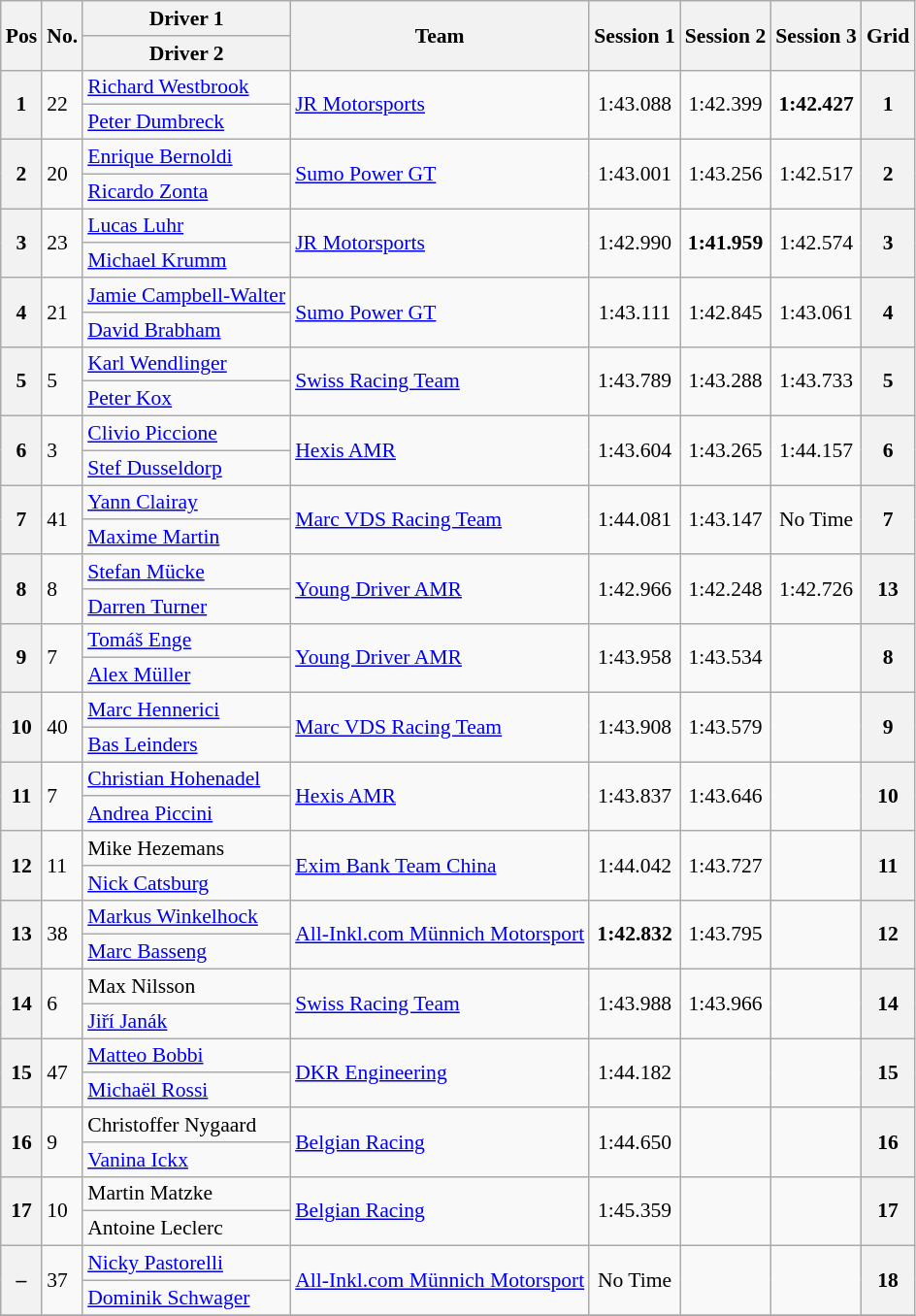<table class="wikitable" style="font-size: 90%;">
<tr>
<th rowspan=2>Pos</th>
<th rowspan=2>No.</th>
<th>Driver 1</th>
<th rowspan=2>Team</th>
<th rowspan=2>Session 1</th>
<th rowspan=2>Session 2</th>
<th rowspan=2>Session 3</th>
<th rowspan=2>Grid</th>
</tr>
<tr>
<th>Driver 2</th>
</tr>
<tr>
<th rowspan=2>1</th>
<td rowspan=2>22</td>
<td> <a href='#'>Richard Westbrook</a></td>
<td rowspan=2> <a href='#'>JR Motorsports</a></td>
<td rowspan=2 align="center">1:43.088</td>
<td rowspan=2 align="center">1:42.399</td>
<td rowspan=2 align="center"><strong>1:42.427</strong></td>
<th rowspan=2>1</th>
</tr>
<tr>
<td> <a href='#'>Peter Dumbreck</a></td>
</tr>
<tr>
<th rowspan=2>2</th>
<td rowspan=2>20</td>
<td> <a href='#'>Enrique Bernoldi</a></td>
<td rowspan=2> <a href='#'>Sumo Power GT</a></td>
<td rowspan=2 align="center">1:43.001</td>
<td rowspan=2 align="center">1:43.256</td>
<td rowspan=2 align="center">1:42.517</td>
<th rowspan=2>2</th>
</tr>
<tr>
<td> <a href='#'>Ricardo Zonta</a></td>
</tr>
<tr>
<th rowspan=2>3</th>
<td rowspan=2>23</td>
<td> <a href='#'>Lucas Luhr</a></td>
<td rowspan=2> <a href='#'>JR Motorsports</a></td>
<td rowspan=2 align="center">1:42.990</td>
<td rowspan=2 align="center"><strong>1:41.959</strong></td>
<td rowspan=2 align="center">1:42.574</td>
<th rowspan=2>3</th>
</tr>
<tr>
<td> <a href='#'>Michael Krumm</a></td>
</tr>
<tr>
<th rowspan=2>4</th>
<td rowspan=2>21</td>
<td> <a href='#'>Jamie Campbell-Walter</a></td>
<td rowspan=2> <a href='#'>Sumo Power GT</a></td>
<td rowspan=2 align="center">1:43.111</td>
<td rowspan=2 align="center">1:42.845</td>
<td rowspan=2 align="center">1:43.061</td>
<th rowspan=2>4</th>
</tr>
<tr>
<td> <a href='#'>David Brabham</a></td>
</tr>
<tr>
<th rowspan=2>5</th>
<td rowspan=2>5</td>
<td> <a href='#'>Karl Wendlinger</a></td>
<td rowspan=2> <a href='#'>Swiss Racing Team</a></td>
<td rowspan=2 align="center">1:43.789</td>
<td rowspan=2 align="center">1:43.288</td>
<td rowspan=2 align="center">1:43.733</td>
<th rowspan=2>5</th>
</tr>
<tr>
<td> <a href='#'>Peter Kox</a></td>
</tr>
<tr>
<th rowspan=2>6</th>
<td rowspan=2>3</td>
<td> <a href='#'>Clivio Piccione</a></td>
<td rowspan=2> <a href='#'>Hexis AMR</a></td>
<td rowspan=2 align="center">1:43.604</td>
<td rowspan=2 align="center">1:43.265</td>
<td rowspan=2 align="center">1:44.157</td>
<th rowspan=2>6</th>
</tr>
<tr>
<td> <a href='#'>Stef Dusseldorp</a></td>
</tr>
<tr>
<th rowspan=2>7</th>
<td rowspan=2>41</td>
<td> <a href='#'>Yann Clairay</a></td>
<td rowspan=2> <a href='#'>Marc VDS Racing Team</a></td>
<td rowspan=2 align="center">1:44.081</td>
<td rowspan=2 align="center">1:43.147</td>
<td rowspan=2 align="center">No Time</td>
<th rowspan=2>7</th>
</tr>
<tr>
<td> <a href='#'>Maxime Martin</a></td>
</tr>
<tr>
<th rowspan=2>8</th>
<td rowspan=2>8</td>
<td> <a href='#'>Stefan Mücke</a></td>
<td rowspan=2> <a href='#'>Young Driver AMR</a></td>
<td rowspan=2 align="center">1:42.966</td>
<td rowspan=2 align="center">1:42.248</td>
<td rowspan=2 align="center">1:42.726</td>
<th rowspan=2>13</th>
</tr>
<tr>
<td> <a href='#'>Darren Turner</a></td>
</tr>
<tr>
<th rowspan=2>9</th>
<td rowspan=2>7</td>
<td> <a href='#'>Tomáš Enge</a></td>
<td rowspan=2> <a href='#'>Young Driver AMR</a></td>
<td rowspan=2 align="center">1:43.958</td>
<td rowspan=2 align="center">1:43.534</td>
<td rowspan=2 align="center"></td>
<th rowspan=2>8</th>
</tr>
<tr>
<td> <a href='#'>Alex Müller</a></td>
</tr>
<tr>
<th rowspan=2>10</th>
<td rowspan=2>40</td>
<td> <a href='#'>Marc Hennerici</a></td>
<td rowspan=2> <a href='#'>Marc VDS Racing Team</a></td>
<td rowspan=2 align="center">1:43.908</td>
<td rowspan=2 align="center">1:43.579</td>
<td rowspan=2 align="center"></td>
<th rowspan=2>9</th>
</tr>
<tr>
<td> <a href='#'>Bas Leinders</a></td>
</tr>
<tr>
<th rowspan=2>11</th>
<td rowspan=2>7</td>
<td> <a href='#'>Christian Hohenadel</a></td>
<td rowspan=2> <a href='#'>Hexis AMR</a></td>
<td rowspan=2 align="center">1:43.837</td>
<td rowspan=2 align="center">1:43.646</td>
<td rowspan=2 align="center"></td>
<th rowspan=2>10</th>
</tr>
<tr>
<td> <a href='#'>Andrea Piccini</a></td>
</tr>
<tr>
<th rowspan=2>12</th>
<td rowspan=2>11</td>
<td> Mike Hezemans</td>
<td rowspan=2> <a href='#'>Exim Bank Team China</a></td>
<td rowspan=2 align="center">1:44.042</td>
<td rowspan=2 align="center">1:43.727</td>
<td rowspan=2 align="center"></td>
<th rowspan=2>11</th>
</tr>
<tr>
<td> <a href='#'>Nick Catsburg</a></td>
</tr>
<tr>
<th rowspan=2>13</th>
<td rowspan=2>38</td>
<td> <a href='#'>Markus Winkelhock</a></td>
<td rowspan=2> <a href='#'>All-Inkl.com Münnich Motorsport</a></td>
<td rowspan=2 align="center"><strong>1:42.832</strong></td>
<td rowspan=2 align="center">1:43.795</td>
<td rowspan=2 align="center"></td>
<th rowspan=2>12</th>
</tr>
<tr>
<td> <a href='#'>Marc Basseng</a></td>
</tr>
<tr>
<th rowspan=2>14</th>
<td rowspan=2>6</td>
<td> Max Nilsson</td>
<td rowspan=2> <a href='#'>Swiss Racing Team</a></td>
<td rowspan=2 align="center">1:43.988</td>
<td rowspan=2 align="center">1:43.966</td>
<td rowspan=2 align="center"></td>
<th rowspan=2>14</th>
</tr>
<tr>
<td> <a href='#'>Jiří Janák</a></td>
</tr>
<tr>
<th rowspan=2>15</th>
<td rowspan=2>47</td>
<td> <a href='#'>Matteo Bobbi</a></td>
<td rowspan=2> <a href='#'>DKR Engineering</a></td>
<td rowspan=2 align="center">1:44.182</td>
<td rowspan=2 align="center"></td>
<td rowspan=2 align="center"></td>
<th rowspan=2>15</th>
</tr>
<tr>
<td> <a href='#'>Michaël Rossi</a></td>
</tr>
<tr>
<th rowspan=2>16</th>
<td rowspan=2>9</td>
<td> Christoffer Nygaard</td>
<td rowspan=2> <a href='#'>Belgian Racing</a></td>
<td rowspan=2 align="center">1:44.650</td>
<td rowspan=2 align="center"></td>
<td rowspan=2 align="center"></td>
<th rowspan=2>16</th>
</tr>
<tr>
<td> <a href='#'>Vanina Ickx</a></td>
</tr>
<tr>
<th rowspan=2>17</th>
<td rowspan=2>10</td>
<td> Martin Matzke</td>
<td rowspan=2> <a href='#'>Belgian Racing</a></td>
<td rowspan=2 align="center">1:45.359</td>
<td rowspan=2 align="center"></td>
<td rowspan=2 align="center"></td>
<th rowspan=2>17</th>
</tr>
<tr>
<td> Antoine Leclerc</td>
</tr>
<tr>
<th rowspan=2>–</th>
<td rowspan=2>37</td>
<td> <a href='#'>Nicky Pastorelli</a></td>
<td rowspan=2> <a href='#'>All-Inkl.com Münnich Motorsport</a></td>
<td rowspan=2 align="center">No Time</td>
<td rowspan=2 align="center"></td>
<td rowspan=2 align="center"></td>
<th rowspan=2>18</th>
</tr>
<tr>
<td> <a href='#'>Dominik Schwager</a></td>
</tr>
<tr>
</tr>
</table>
